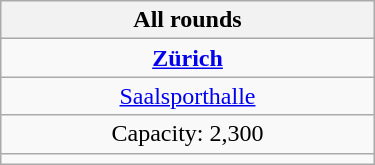<table class=wikitable style=text-align:center width=250>
<tr>
<th>All rounds</th>
</tr>
<tr>
<td><strong> <a href='#'>Zürich</a></strong></td>
</tr>
<tr>
<td><a href='#'>Saalsporthalle</a></td>
</tr>
<tr>
<td>Capacity: 2,300</td>
</tr>
<tr>
<td></td>
</tr>
</table>
